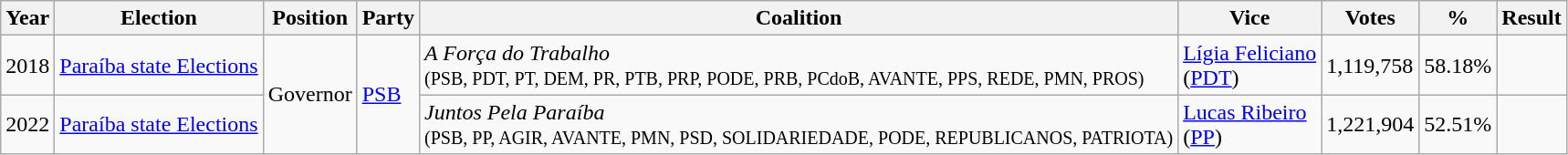<table class="wikitable sortable">
<tr>
<th>Year</th>
<th>Election</th>
<th>Position</th>
<th>Party</th>
<th>Coalition</th>
<th>Vice</th>
<th>Votes</th>
<th><strong>%</strong></th>
<th>Result</th>
</tr>
<tr>
<td>2018</td>
<td><a href='#'>Paraíba state Elections</a></td>
<td rowspan="2">Governor</td>
<td rowspan="2"><a href='#'>PSB</a></td>
<td><em>A Força do Trabalho</em><br><small>(PSB, PDT, PT, DEM, PR, PTB, PRP, PODE, PRB, PCdoB, AVANTE, PPS, REDE, PMN, PROS)</small></td>
<td><a href='#'>Lígia Feliciano</a><br>(<a href='#'>PDT</a>)</td>
<td>1,119,758</td>
<td>58.18%</td>
<td> </td>
</tr>
<tr>
<td>2022</td>
<td><a href='#'>Paraíba state Elections</a></td>
<td><em>Juntos Pela Paraíba</em><br><small>(PSB, PP, AGIR, AVANTE, PMN, PSD, SOLIDARIEDADE, PODE, REPUBLICANOS, PATRIOTA)</small></td>
<td><a href='#'>Lucas Ribeiro</a><br>(<a href='#'>PP</a>)</td>
<td>1,221,904</td>
<td>52.51%</td>
<td>  </td>
</tr>
</table>
